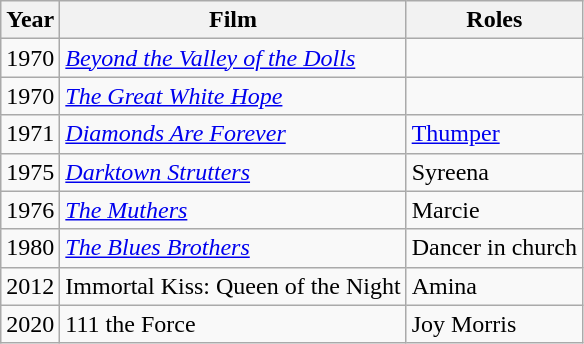<table class="wikitable sortable">
<tr>
<th>Year</th>
<th>Film</th>
<th>Roles</th>
</tr>
<tr>
<td>1970</td>
<td><em><a href='#'>Beyond the Valley of the Dolls</a></em></td>
<td></td>
</tr>
<tr>
<td>1970</td>
<td><em><a href='#'>The Great White Hope</a></em></td>
<td></td>
</tr>
<tr>
<td>1971</td>
<td><em><a href='#'>Diamonds Are Forever</a></em></td>
<td><a href='#'>Thumper</a></td>
</tr>
<tr>
<td>1975</td>
<td><em><a href='#'>Darktown Strutters</a></em></td>
<td>Syreena</td>
</tr>
<tr>
<td>1976</td>
<td><em><a href='#'>The Muthers</a></em></td>
<td>Marcie</td>
</tr>
<tr>
<td>1980</td>
<td><em><a href='#'>The Blues Brothers</a></em><em></td>
<td>Dancer in church</td>
</tr>
<tr>
<td>2012</td>
<td></em>Immortal Kiss: Queen of the Night<em></td>
<td>Amina</td>
</tr>
<tr>
<td>2020</td>
<td></em>111 the Force<em></td>
<td>Joy Morris</td>
</tr>
</table>
